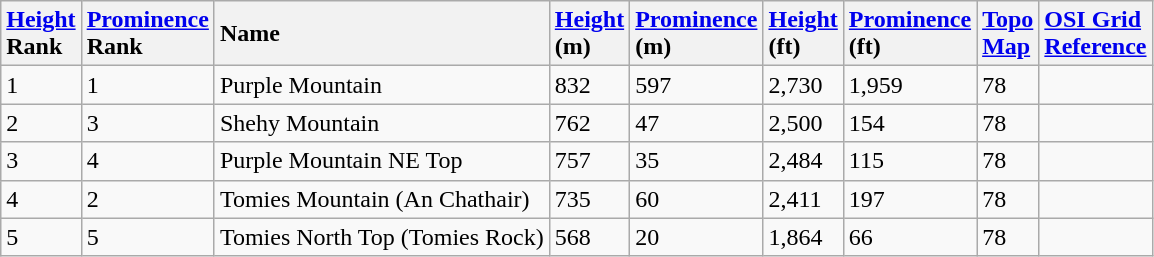<table class="wikitable sortable" style="text-align:left">
<tr>
<th style="text-align:left"><a href='#'>Height</a><br>Rank</th>
<th style="text-align:left"><a href='#'>Prominence</a><br>Rank</th>
<th style="text-align:left">Name</th>
<th style="text-align:left"><a href='#'>Height</a><br>(m)</th>
<th style="text-align:left"><a href='#'>Prominence</a><br>(m)</th>
<th style="text-align:left"><a href='#'>Height</a><br>(ft)</th>
<th style="text-align:left"><a href='#'>Prominence</a><br>(ft)</th>
<th style="text-align:left"><a href='#'>Topo<br>Map</a></th>
<th style="text-align:left"><a href='#'>OSI Grid<br>Reference</a></th>
</tr>
<tr>
<td>1</td>
<td>1</td>
<td>Purple Mountain</td>
<td>832</td>
<td>597</td>
<td>2,730</td>
<td>1,959</td>
<td>78</td>
<td></td>
</tr>
<tr>
<td>2</td>
<td>3</td>
<td>Shehy Mountain</td>
<td>762</td>
<td>47</td>
<td>2,500</td>
<td>154</td>
<td>78</td>
<td></td>
</tr>
<tr>
<td>3</td>
<td>4</td>
<td>Purple Mountain NE Top</td>
<td>757</td>
<td>35</td>
<td>2,484</td>
<td>115</td>
<td>78</td>
<td></td>
</tr>
<tr>
<td>4</td>
<td>2</td>
<td>Tomies Mountain (An Chathair)</td>
<td>735</td>
<td>60</td>
<td>2,411</td>
<td>197</td>
<td>78</td>
<td></td>
</tr>
<tr>
<td>5</td>
<td>5</td>
<td>Tomies North Top (Tomies Rock)</td>
<td>568</td>
<td>20</td>
<td>1,864</td>
<td>66</td>
<td>78</td>
<td></td>
</tr>
</table>
